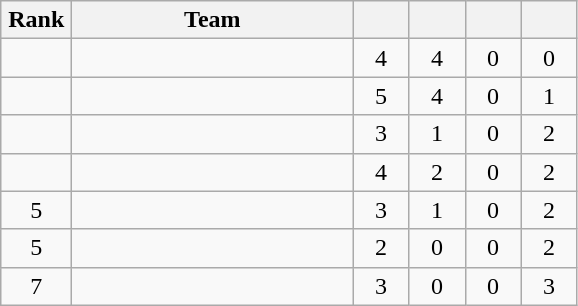<table class="wikitable" style="text-align: center;">
<tr>
<th width=40>Rank</th>
<th width=180>Team</th>
<th width=30></th>
<th width=30></th>
<th width=30></th>
<th width=30></th>
</tr>
<tr>
<td></td>
<td align=left></td>
<td>4</td>
<td>4</td>
<td>0</td>
<td>0</td>
</tr>
<tr>
<td></td>
<td align=left></td>
<td>5</td>
<td>4</td>
<td>0</td>
<td>1</td>
</tr>
<tr>
<td></td>
<td align=left></td>
<td>3</td>
<td>1</td>
<td>0</td>
<td>2</td>
</tr>
<tr>
<td></td>
<td align=left></td>
<td>4</td>
<td>2</td>
<td>0</td>
<td>2</td>
</tr>
<tr>
<td>5</td>
<td align=left></td>
<td>3</td>
<td>1</td>
<td>0</td>
<td>2</td>
</tr>
<tr>
<td>5</td>
<td align=left></td>
<td>2</td>
<td>0</td>
<td>0</td>
<td>2</td>
</tr>
<tr>
<td>7</td>
<td align=left></td>
<td>3</td>
<td>0</td>
<td>0</td>
<td>3</td>
</tr>
</table>
